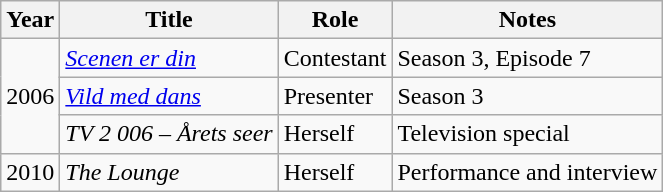<table class="wikitable sortable">
<tr>
<th>Year</th>
<th>Title</th>
<th>Role</th>
<th class="unsortable">Notes</th>
</tr>
<tr>
<td rowspan="3">2006</td>
<td><em><a href='#'>Scenen er din</a></em></td>
<td>Contestant</td>
<td>Season 3, Episode 7</td>
</tr>
<tr>
<td><em><a href='#'>Vild med dans</a></em></td>
<td>Presenter</td>
<td>Season 3</td>
</tr>
<tr>
<td><em>TV 2 006 – Årets seer</em></td>
<td>Herself</td>
<td>Television special</td>
</tr>
<tr>
<td>2010</td>
<td><em>The Lounge</em></td>
<td>Herself</td>
<td>Performance and interview</td>
</tr>
</table>
